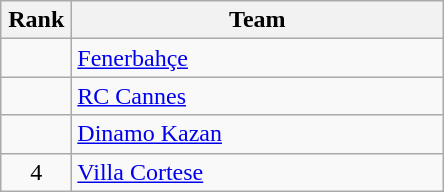<table class="wikitable" style="text-align: center;">
<tr>
<th width=40>Rank</th>
<th width=240>Team</th>
</tr>
<tr align=center>
<td></td>
<td style="text-align:left;"> <a href='#'>Fenerbahçe</a></td>
</tr>
<tr align=center>
<td></td>
<td style="text-align:left;"> <a href='#'>RC Cannes</a></td>
</tr>
<tr align=center>
<td></td>
<td style="text-align:left;"> <a href='#'>Dinamo Kazan</a></td>
</tr>
<tr align=center>
<td>4</td>
<td style="text-align:left;"> <a href='#'>Villa Cortese</a></td>
</tr>
</table>
